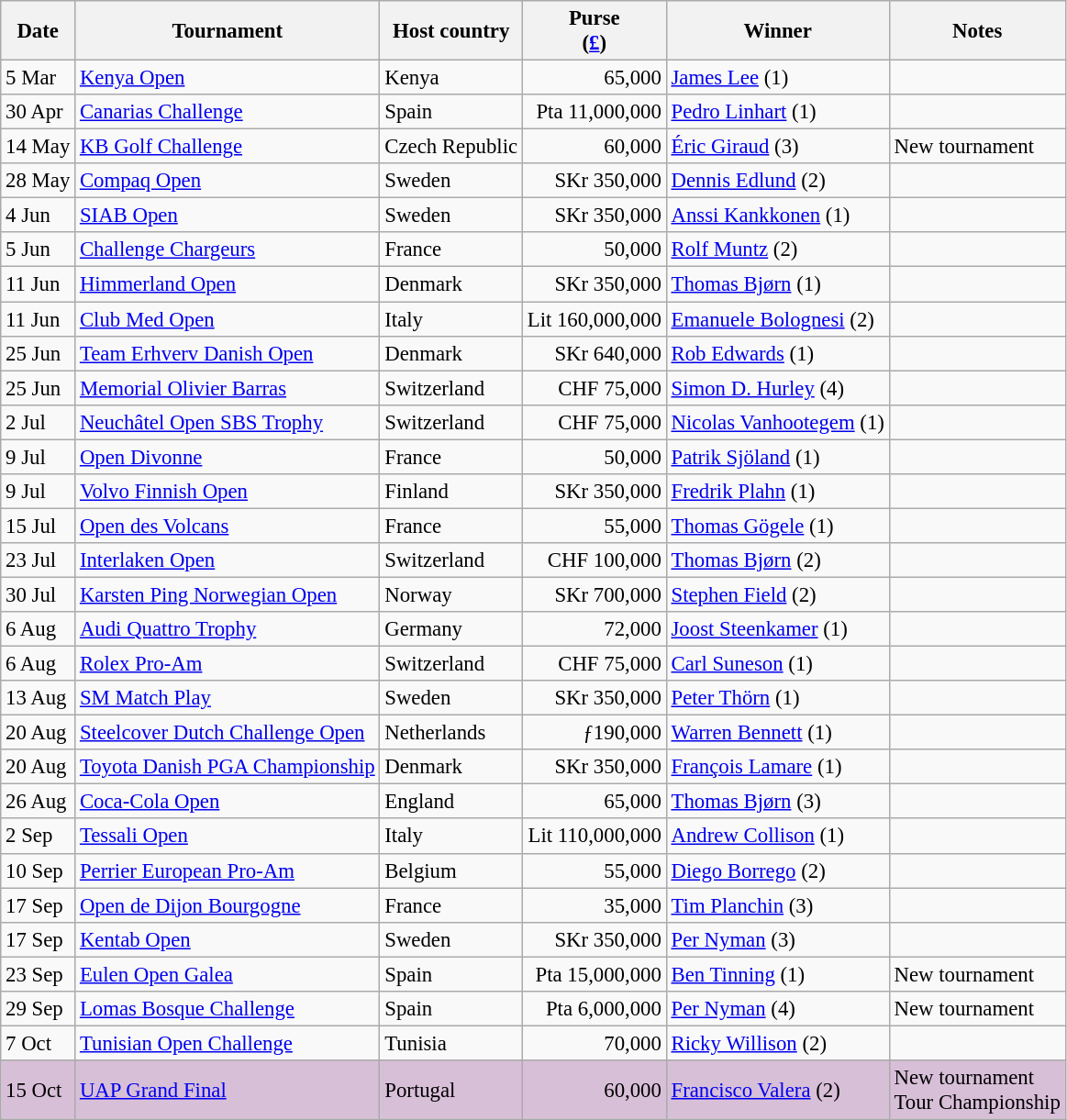<table class="wikitable" style="font-size:95%">
<tr>
<th>Date</th>
<th>Tournament</th>
<th>Host country</th>
<th>Purse<br>(<a href='#'>£</a>)</th>
<th>Winner</th>
<th>Notes</th>
</tr>
<tr>
<td>5 Mar</td>
<td><a href='#'>Kenya Open</a></td>
<td>Kenya</td>
<td align=right>65,000</td>
<td> <a href='#'>James Lee</a> (1)</td>
<td></td>
</tr>
<tr>
<td>30 Apr</td>
<td><a href='#'>Canarias Challenge</a></td>
<td>Spain</td>
<td align=right>Pta 11,000,000</td>
<td> <a href='#'>Pedro Linhart</a> (1)</td>
<td></td>
</tr>
<tr>
<td>14 May</td>
<td><a href='#'>KB Golf Challenge</a></td>
<td>Czech Republic</td>
<td align=right>60,000</td>
<td> <a href='#'>Éric Giraud</a> (3)</td>
<td>New tournament</td>
</tr>
<tr>
<td>28 May</td>
<td><a href='#'>Compaq Open</a></td>
<td>Sweden</td>
<td align=right>SKr 350,000</td>
<td> <a href='#'>Dennis Edlund</a> (2)</td>
<td></td>
</tr>
<tr>
<td>4 Jun</td>
<td><a href='#'>SIAB Open</a></td>
<td>Sweden</td>
<td align=right>SKr 350,000</td>
<td> <a href='#'>Anssi Kankkonen</a> (1)</td>
<td></td>
</tr>
<tr>
<td>5 Jun</td>
<td><a href='#'>Challenge Chargeurs</a></td>
<td>France</td>
<td align=right>50,000</td>
<td> <a href='#'>Rolf Muntz</a> (2)</td>
<td></td>
</tr>
<tr>
<td>11 Jun</td>
<td><a href='#'>Himmerland Open</a></td>
<td>Denmark</td>
<td align=right>SKr 350,000</td>
<td> <a href='#'>Thomas Bjørn</a> (1)</td>
<td></td>
</tr>
<tr>
<td>11 Jun</td>
<td><a href='#'>Club Med Open</a></td>
<td>Italy</td>
<td align=right>Lit 160,000,000</td>
<td> <a href='#'>Emanuele Bolognesi</a> (2)</td>
<td></td>
</tr>
<tr>
<td>25 Jun</td>
<td><a href='#'>Team Erhverv Danish Open</a></td>
<td>Denmark</td>
<td align=right>SKr 640,000</td>
<td> <a href='#'>Rob Edwards</a> (1)</td>
<td></td>
</tr>
<tr>
<td>25 Jun</td>
<td><a href='#'>Memorial Olivier Barras</a></td>
<td>Switzerland</td>
<td align=right>CHF 75,000</td>
<td> <a href='#'>Simon D. Hurley</a> (4)</td>
<td></td>
</tr>
<tr>
<td>2 Jul</td>
<td><a href='#'>Neuchâtel Open SBS Trophy</a></td>
<td>Switzerland</td>
<td align=right>CHF 75,000</td>
<td> <a href='#'>Nicolas Vanhootegem</a> (1)</td>
<td></td>
</tr>
<tr>
<td>9 Jul</td>
<td><a href='#'>Open Divonne</a></td>
<td>France</td>
<td align=right>50,000</td>
<td> <a href='#'>Patrik Sjöland</a> (1)</td>
<td></td>
</tr>
<tr>
<td>9 Jul</td>
<td><a href='#'>Volvo Finnish Open</a></td>
<td>Finland</td>
<td align=right>SKr 350,000</td>
<td> <a href='#'>Fredrik Plahn</a> (1)</td>
<td></td>
</tr>
<tr>
<td>15 Jul</td>
<td><a href='#'>Open des Volcans</a></td>
<td>France</td>
<td align=right>55,000</td>
<td> <a href='#'>Thomas Gögele</a> (1)</td>
<td></td>
</tr>
<tr>
<td>23 Jul</td>
<td><a href='#'>Interlaken Open</a></td>
<td>Switzerland</td>
<td align=right>CHF 100,000</td>
<td> <a href='#'>Thomas Bjørn</a> (2)</td>
<td></td>
</tr>
<tr>
<td>30 Jul</td>
<td><a href='#'>Karsten Ping Norwegian Open</a></td>
<td>Norway</td>
<td align=right>SKr 700,000</td>
<td> <a href='#'>Stephen Field</a> (2)</td>
<td></td>
</tr>
<tr>
<td>6 Aug</td>
<td><a href='#'>Audi Quattro Trophy</a></td>
<td>Germany</td>
<td align=right>72,000</td>
<td> <a href='#'>Joost Steenkamer</a> (1)</td>
<td></td>
</tr>
<tr>
<td>6 Aug</td>
<td><a href='#'>Rolex Pro-Am</a></td>
<td>Switzerland</td>
<td align=right>CHF 75,000</td>
<td> <a href='#'>Carl Suneson</a> (1)</td>
<td></td>
</tr>
<tr>
<td>13 Aug</td>
<td><a href='#'>SM Match Play</a></td>
<td>Sweden</td>
<td align=right>SKr 350,000</td>
<td> <a href='#'>Peter Thörn</a> (1)</td>
<td></td>
</tr>
<tr>
<td>20 Aug</td>
<td><a href='#'>Steelcover Dutch Challenge Open</a></td>
<td>Netherlands</td>
<td align=right>ƒ190,000</td>
<td> <a href='#'>Warren Bennett</a> (1)</td>
<td></td>
</tr>
<tr>
<td>20 Aug</td>
<td><a href='#'>Toyota Danish PGA Championship</a></td>
<td>Denmark</td>
<td align=right>SKr 350,000</td>
<td> <a href='#'>François Lamare</a> (1)</td>
<td></td>
</tr>
<tr>
<td>26 Aug</td>
<td><a href='#'>Coca-Cola Open</a></td>
<td>England</td>
<td align=right>65,000</td>
<td> <a href='#'>Thomas Bjørn</a> (3)</td>
<td></td>
</tr>
<tr>
<td>2 Sep</td>
<td><a href='#'>Tessali Open</a></td>
<td>Italy</td>
<td align=right>Lit 110,000,000</td>
<td> <a href='#'>Andrew Collison</a> (1)</td>
<td></td>
</tr>
<tr>
<td>10 Sep</td>
<td><a href='#'>Perrier European Pro-Am</a></td>
<td>Belgium</td>
<td align=right>55,000</td>
<td> <a href='#'>Diego Borrego</a> (2)</td>
<td></td>
</tr>
<tr>
<td>17 Sep</td>
<td><a href='#'>Open de Dijon Bourgogne</a></td>
<td>France</td>
<td align=right>35,000</td>
<td> <a href='#'>Tim Planchin</a> (3)</td>
<td></td>
</tr>
<tr>
<td>17 Sep</td>
<td><a href='#'>Kentab Open</a></td>
<td>Sweden</td>
<td align=right>SKr 350,000</td>
<td> <a href='#'>Per Nyman</a> (3)</td>
<td></td>
</tr>
<tr>
<td>23 Sep</td>
<td><a href='#'>Eulen Open Galea</a></td>
<td>Spain</td>
<td align=right>Pta 15,000,000</td>
<td> <a href='#'>Ben Tinning</a> (1)</td>
<td>New tournament</td>
</tr>
<tr>
<td>29 Sep</td>
<td><a href='#'>Lomas Bosque Challenge</a></td>
<td>Spain</td>
<td align=right>Pta 6,000,000</td>
<td> <a href='#'>Per Nyman</a> (4)</td>
<td>New tournament</td>
</tr>
<tr>
<td>7 Oct</td>
<td><a href='#'>Tunisian Open Challenge</a></td>
<td>Tunisia</td>
<td align=right>70,000</td>
<td> <a href='#'>Ricky Willison</a> (2)</td>
<td></td>
</tr>
<tr style="background:thistle;">
<td>15 Oct</td>
<td><a href='#'>UAP Grand Final</a></td>
<td>Portugal</td>
<td align=right>60,000</td>
<td> <a href='#'>Francisco Valera</a> (2)</td>
<td>New tournament<br>Tour Championship</td>
</tr>
</table>
